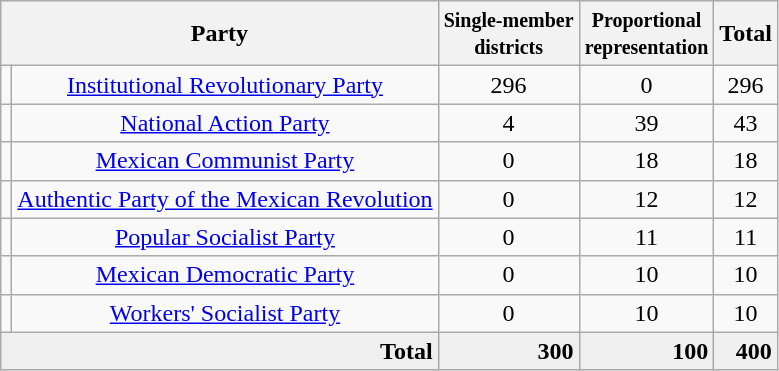<table class="wikitable" width="auto" style="text-align: center">
<tr style="background:#efefef;">
<th Colspan=2><strong>Party</strong></th>
<th><small><strong>Single-member<br>districts</strong></small></th>
<th><small> <strong>Proportional<br>representation</strong></small></th>
<th><strong>Total</strong></th>
</tr>
<tr>
<td></td>
<td><a href='#'>Institutional Revolutionary Party</a></td>
<td>296</td>
<td>0</td>
<td>296</td>
</tr>
<tr>
<td></td>
<td><a href='#'>National Action Party</a></td>
<td>4</td>
<td>39</td>
<td>43</td>
</tr>
<tr>
<td></td>
<td><a href='#'>Mexican Communist Party</a></td>
<td>0</td>
<td>18</td>
<td>18</td>
</tr>
<tr>
<td></td>
<td><a href='#'>Authentic Party of the Mexican Revolution</a></td>
<td>0</td>
<td>12</td>
<td>12</td>
</tr>
<tr>
<td></td>
<td><a href='#'>Popular Socialist Party</a></td>
<td>0</td>
<td>11</td>
<td>11</td>
</tr>
<tr>
<td></td>
<td><a href='#'>Mexican Democratic Party</a></td>
<td>0</td>
<td>10</td>
<td>10</td>
</tr>
<tr>
<td></td>
<td><a href='#'>Workers' Socialist Party</a></td>
<td>0</td>
<td>10</td>
<td>10</td>
</tr>
<tr style="background:#efefef;" align=right>
<td Colspan=2><strong>Total</strong></td>
<td><strong>300</strong></td>
<td><strong>100</strong></td>
<td><strong>400</strong></td>
</tr>
</table>
